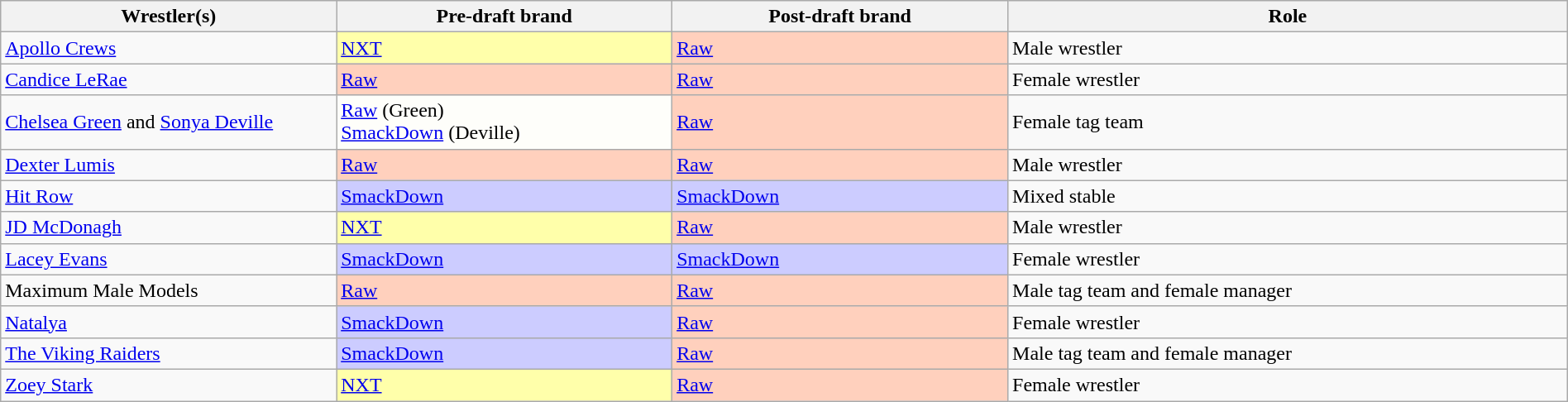<table class="wikitable sortable" style="width: 100%">
<tr>
<th width="15%">Wrestler(s)</th>
<th width="15%">Pre-draft brand</th>
<th width="15%">Post-draft brand</th>
<th width="25%">Role</th>
</tr>
<tr>
<td><a href='#'>Apollo Crews</a></td>
<td style="background:#ffa;"><a href='#'>NXT</a></td>
<td style="background:#ffd0bd"><a href='#'>Raw</a></td>
<td>Male wrestler</td>
</tr>
<tr>
<td><a href='#'>Candice LeRae</a></td>
<td style="background:#ffd0bd"><a href='#'>Raw</a></td>
<td style="background:#ffd0bd"><a href='#'>Raw</a></td>
<td>Female wrestler</td>
</tr>
<tr>
<td><a href='#'>Chelsea Green</a> and <a href='#'>Sonya Deville</a></td>
<td style="background:#FEFEFA"><a href='#'>Raw</a> (Green)<br><a href='#'>SmackDown</a> (Deville)</td>
<td style="background:#ffd0bd"><a href='#'>Raw</a></td>
<td>Female tag team</td>
</tr>
<tr>
<td><a href='#'>Dexter Lumis</a></td>
<td style="background:#ffd0bd"><a href='#'>Raw</a></td>
<td style="background:#ffd0bd"><a href='#'>Raw</a></td>
<td>Male wrestler</td>
</tr>
<tr>
<td><a href='#'>Hit Row</a><br></td>
<td style="background:#ccf;"><a href='#'>SmackDown</a></td>
<td style="background:#ccf;"><a href='#'>SmackDown</a></td>
<td>Mixed stable</td>
</tr>
<tr>
<td><a href='#'>JD McDonagh</a></td>
<td style="background:#ffa;"><a href='#'>NXT</a></td>
<td style="background:#ffd0bd"><a href='#'>Raw</a></td>
<td>Male wrestler</td>
</tr>
<tr>
<td><a href='#'>Lacey Evans</a></td>
<td style="background:#ccf;"><a href='#'>SmackDown</a></td>
<td style="background:#ccf;"><a href='#'>SmackDown</a></td>
<td>Female wrestler</td>
</tr>
<tr>
<td>Maximum Male Models<br></td>
<td style="background:#ffd0bd;"><a href='#'>Raw</a></td>
<td style="background:#ffd0bd;"><a href='#'>Raw</a></td>
<td>Male tag team and female manager</td>
</tr>
<tr>
<td><a href='#'>Natalya</a></td>
<td style="background:#ccf;"><a href='#'>SmackDown</a></td>
<td style="background:#ffd0bd"><a href='#'>Raw</a></td>
<td>Female wrestler</td>
</tr>
<tr>
<td><a href='#'>The Viking Raiders</a><br></td>
<td style="background:#ccf;"><a href='#'>SmackDown</a></td>
<td style="background:#ffd0bd"><a href='#'>Raw</a></td>
<td>Male tag team and female manager</td>
</tr>
<tr>
<td><a href='#'>Zoey Stark</a></td>
<td style="background:#ffa;"><a href='#'>NXT</a></td>
<td style="background:#ffd0bd"><a href='#'>Raw</a></td>
<td>Female wrestler</td>
</tr>
</table>
